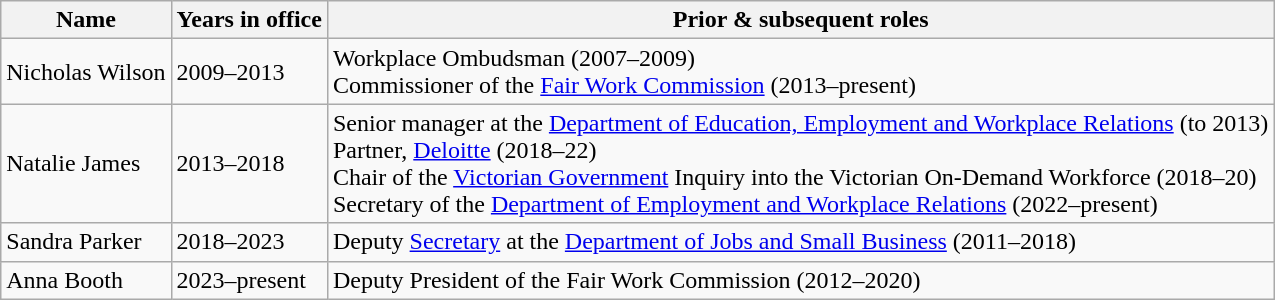<table class="wikitable">
<tr>
<th>Name</th>
<th>Years in office</th>
<th>Prior & subsequent roles</th>
</tr>
<tr>
<td>Nicholas Wilson</td>
<td>2009–2013</td>
<td>Workplace Ombudsman (2007–2009)<br>Commissioner of the <a href='#'>Fair Work Commission</a> (2013–present)</td>
</tr>
<tr>
<td>Natalie James</td>
<td>2013–2018</td>
<td>Senior manager at the <a href='#'>Department of Education, Employment and Workplace Relations</a> (to 2013)<br>Partner, <a href='#'>Deloitte</a> (2018–22)<br>Chair of the <a href='#'>Victorian Government</a> Inquiry into the Victorian On-Demand Workforce (2018–20)<br>Secretary of the <a href='#'>Department of Employment and Workplace Relations</a> (2022–present)</td>
</tr>
<tr>
<td>Sandra Parker </td>
<td>2018–2023</td>
<td>Deputy <a href='#'>Secretary</a> at the <a href='#'>Department of Jobs and Small Business</a> (2011–2018)</td>
</tr>
<tr>
<td>Anna Booth</td>
<td>2023–present</td>
<td>Deputy President of the Fair Work Commission (2012–2020)</td>
</tr>
</table>
